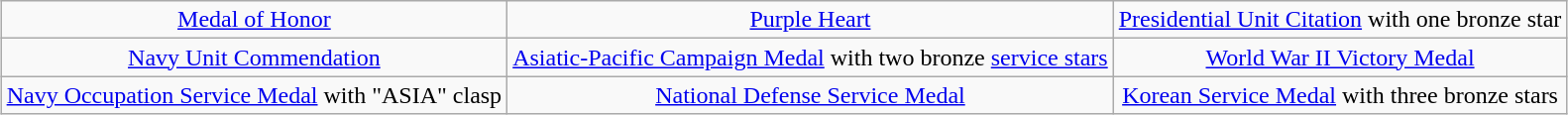<table class="wikitable" style="margin:1em auto; text-align:center;">
<tr>
<td><a href='#'>Medal of Honor</a></td>
<td><a href='#'>Purple Heart</a></td>
<td><a href='#'>Presidential Unit Citation</a> with one bronze star</td>
</tr>
<tr>
<td><a href='#'>Navy Unit Commendation</a></td>
<td><a href='#'>Asiatic-Pacific Campaign Medal</a> with two bronze <a href='#'>service stars</a></td>
<td><a href='#'>World War II Victory Medal</a></td>
</tr>
<tr>
<td><a href='#'>Navy Occupation Service Medal</a> with "ASIA" clasp</td>
<td><a href='#'>National Defense Service Medal</a></td>
<td><a href='#'>Korean Service Medal</a> with three bronze stars</td>
</tr>
</table>
